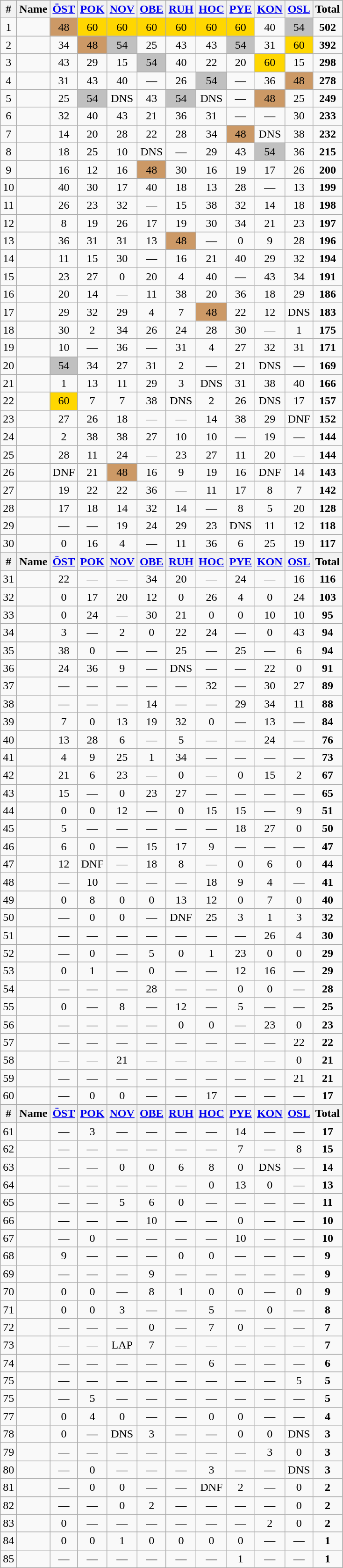<table class="wikitable sortable" style="text-align:center;">
<tr>
<th>#</th>
<th>Name</th>
<th><a href='#'>ÖST</a></th>
<th><a href='#'>POK</a></th>
<th><a href='#'>NOV</a></th>
<th><a href='#'>OBE</a></th>
<th><a href='#'>RUH</a></th>
<th><a href='#'>HOC</a></th>
<th><a href='#'>PYE</a></th>
<th><a href='#'>KON</a></th>
<th><a href='#'>OSL</a></th>
<th><strong>Total</strong> </th>
</tr>
<tr>
<td>1</td>
<td align="left"></td>
<td bgcolor="CC9966">48</td>
<td bgcolor="gold">60</td>
<td bgcolor="gold">60</td>
<td bgcolor="gold">60</td>
<td bgcolor="gold">60</td>
<td bgcolor="gold">60</td>
<td bgcolor="gold">60</td>
<td>40</td>
<td bgcolor="silver">54</td>
<td><strong>502</strong></td>
</tr>
<tr>
<td>2</td>
<td align="left"></td>
<td>34</td>
<td bgcolor="CC9966">48</td>
<td bgcolor="silver">54</td>
<td>25</td>
<td>43</td>
<td>43</td>
<td bgcolor="silver">54</td>
<td>31</td>
<td bgcolor="gold">60</td>
<td><strong>392</strong></td>
</tr>
<tr>
<td>3</td>
<td align="left"></td>
<td>43</td>
<td>29</td>
<td>15</td>
<td bgcolor="silver">54</td>
<td>40</td>
<td>22</td>
<td>20</td>
<td bgcolor="gold">60</td>
<td>15</td>
<td><strong>298</strong></td>
</tr>
<tr>
<td>4</td>
<td align="left"></td>
<td>31</td>
<td>43</td>
<td>40</td>
<td>—</td>
<td>26</td>
<td bgcolor="silver">54</td>
<td>—</td>
<td>36</td>
<td bgcolor="CC9966">48</td>
<td><strong>278</strong></td>
</tr>
<tr>
<td>5</td>
<td align="left"></td>
<td>25</td>
<td bgcolor="silver">54</td>
<td>DNS</td>
<td>43</td>
<td bgcolor="silver">54</td>
<td>DNS</td>
<td>—</td>
<td bgcolor="CC9966">48</td>
<td>25</td>
<td><strong>249</strong></td>
</tr>
<tr>
<td>6</td>
<td align="left"></td>
<td>32</td>
<td>40</td>
<td>43</td>
<td>21</td>
<td>36</td>
<td>31</td>
<td>—</td>
<td>—</td>
<td>30</td>
<td><strong>233</strong></td>
</tr>
<tr>
<td>7</td>
<td align="left"></td>
<td>14</td>
<td>20</td>
<td>28</td>
<td>22</td>
<td>28</td>
<td>34</td>
<td bgcolor="CC9966">48</td>
<td>DNS</td>
<td>38</td>
<td><strong>232</strong></td>
</tr>
<tr>
<td>8</td>
<td align="left"></td>
<td>18</td>
<td>25</td>
<td>10</td>
<td>DNS</td>
<td>—</td>
<td>29</td>
<td>43</td>
<td bgcolor="silver">54</td>
<td>36</td>
<td><strong>215</strong></td>
</tr>
<tr>
<td>9</td>
<td align="left"></td>
<td>16</td>
<td>12</td>
<td>16</td>
<td bgcolor="CC9966">48</td>
<td>30</td>
<td>16</td>
<td>19</td>
<td>17</td>
<td>26</td>
<td><strong>200</strong></td>
</tr>
<tr>
<td>10</td>
<td align="left"></td>
<td>40</td>
<td>30</td>
<td>17</td>
<td>40</td>
<td>18</td>
<td>13</td>
<td>28</td>
<td>—</td>
<td>13</td>
<td><strong>199</strong></td>
</tr>
<tr>
<td>11</td>
<td align="left"></td>
<td>26</td>
<td>23</td>
<td>32</td>
<td>—</td>
<td>15</td>
<td>38</td>
<td>32</td>
<td>14</td>
<td>18</td>
<td><strong>198</strong></td>
</tr>
<tr>
<td>12</td>
<td align="left"></td>
<td>8</td>
<td>19</td>
<td>26</td>
<td>17</td>
<td>19</td>
<td>30</td>
<td>34</td>
<td>21</td>
<td>23</td>
<td><strong>197</strong></td>
</tr>
<tr>
<td>13</td>
<td align="left"></td>
<td>36</td>
<td>31</td>
<td>31</td>
<td>13</td>
<td bgcolor="CC9966">48</td>
<td>—</td>
<td>0</td>
<td>9</td>
<td>28</td>
<td><strong>196</strong></td>
</tr>
<tr>
<td>14</td>
<td align="left"></td>
<td>11</td>
<td>15</td>
<td>30</td>
<td>—</td>
<td>16</td>
<td>21</td>
<td>40</td>
<td>29</td>
<td>32</td>
<td><strong>194</strong></td>
</tr>
<tr>
<td>15</td>
<td align="left"></td>
<td>23</td>
<td>27</td>
<td>0</td>
<td>20</td>
<td>4</td>
<td>40</td>
<td>—</td>
<td>43</td>
<td>34</td>
<td><strong>191</strong></td>
</tr>
<tr>
<td>16</td>
<td align="left"></td>
<td>20</td>
<td>14</td>
<td>—</td>
<td>11</td>
<td>38</td>
<td>20</td>
<td>36</td>
<td>18</td>
<td>29</td>
<td><strong>186</strong></td>
</tr>
<tr>
<td>17</td>
<td align="left"></td>
<td>29</td>
<td>32</td>
<td>29</td>
<td>4</td>
<td>7</td>
<td bgcolor="CC9966">48</td>
<td>22</td>
<td>12</td>
<td>DNS</td>
<td><strong>183</strong></td>
</tr>
<tr>
<td>18</td>
<td align="left"></td>
<td>30</td>
<td>2</td>
<td>34</td>
<td>26</td>
<td>24</td>
<td>28</td>
<td>30</td>
<td>—</td>
<td>1</td>
<td><strong>175</strong></td>
</tr>
<tr>
<td>19</td>
<td align="left"></td>
<td>10</td>
<td>—</td>
<td>36</td>
<td>—</td>
<td>31</td>
<td>4</td>
<td>27</td>
<td>32</td>
<td>31</td>
<td><strong>171</strong></td>
</tr>
<tr>
<td>20</td>
<td align="left"></td>
<td bgcolor="silver">54</td>
<td>34</td>
<td>27</td>
<td>31</td>
<td>2</td>
<td>—</td>
<td>21</td>
<td>DNS</td>
<td>—</td>
<td><strong>169</strong></td>
</tr>
<tr>
<td>21</td>
<td align="left"></td>
<td>1</td>
<td>13</td>
<td>11</td>
<td>29</td>
<td>3</td>
<td>DNS</td>
<td>31</td>
<td>38</td>
<td>40</td>
<td><strong>166</strong></td>
</tr>
<tr>
<td>22</td>
<td align="left"></td>
<td bgcolor="gold">60</td>
<td>7</td>
<td>7</td>
<td>38</td>
<td>DNS</td>
<td>2</td>
<td>26</td>
<td>DNS</td>
<td>17</td>
<td><strong>157</strong></td>
</tr>
<tr>
<td>23</td>
<td align="left"></td>
<td>27</td>
<td>26</td>
<td>18</td>
<td>—</td>
<td>—</td>
<td>14</td>
<td>38</td>
<td>29</td>
<td>DNF</td>
<td><strong>152</strong></td>
</tr>
<tr>
<td>24</td>
<td align="left"></td>
<td>2</td>
<td>38</td>
<td>38</td>
<td>27</td>
<td>10</td>
<td>10</td>
<td>—</td>
<td>19</td>
<td>—</td>
<td><strong>144</strong></td>
</tr>
<tr>
<td>25</td>
<td align="left"></td>
<td>28</td>
<td>11</td>
<td>24</td>
<td>—</td>
<td>23</td>
<td>27</td>
<td>11</td>
<td>20</td>
<td>—</td>
<td><strong>144</strong></td>
</tr>
<tr>
<td>26</td>
<td align="left"></td>
<td>DNF</td>
<td>21</td>
<td bgcolor="CC9966">48</td>
<td>16</td>
<td>9</td>
<td>19</td>
<td>16</td>
<td>DNF</td>
<td>14</td>
<td><strong>143</strong></td>
</tr>
<tr>
<td>27</td>
<td align="left"></td>
<td>19</td>
<td>22</td>
<td>22</td>
<td>36</td>
<td>—</td>
<td>11</td>
<td>17</td>
<td>8</td>
<td>7</td>
<td><strong>142</strong></td>
</tr>
<tr>
<td>28</td>
<td align="left"></td>
<td>17</td>
<td>18</td>
<td>14</td>
<td>32</td>
<td>14</td>
<td>—</td>
<td>8</td>
<td>5</td>
<td>20</td>
<td><strong>128</strong></td>
</tr>
<tr>
<td>29</td>
<td align="left"></td>
<td>—</td>
<td>—</td>
<td>19</td>
<td>24</td>
<td>29</td>
<td>23</td>
<td>DNS</td>
<td>11</td>
<td>12</td>
<td><strong>118</strong></td>
</tr>
<tr>
<td>30</td>
<td align="left"></td>
<td>0</td>
<td>16</td>
<td>4</td>
<td>—</td>
<td>11</td>
<td>36</td>
<td>6</td>
<td>25</td>
<td>19</td>
<td><strong>117</strong></td>
</tr>
<tr>
<th>#</th>
<th>Name</th>
<th><a href='#'>ÖST</a></th>
<th><a href='#'>POK</a></th>
<th><a href='#'>NOV</a></th>
<th><a href='#'>OBE</a></th>
<th><a href='#'>RUH</a></th>
<th><a href='#'>HOC</a></th>
<th><a href='#'>PYE</a></th>
<th><a href='#'>KON</a></th>
<th><a href='#'>OSL</a></th>
<th><strong>Total</strong></th>
</tr>
<tr>
<td>31</td>
<td align="left"></td>
<td>22</td>
<td>—</td>
<td>—</td>
<td>34</td>
<td>20</td>
<td>—</td>
<td>24</td>
<td>—</td>
<td>16</td>
<td><strong>116</strong></td>
</tr>
<tr>
<td>32</td>
<td align="left"></td>
<td>0</td>
<td>17</td>
<td>20</td>
<td>12</td>
<td>0</td>
<td>26</td>
<td>4</td>
<td>0</td>
<td>24</td>
<td><strong>103</strong></td>
</tr>
<tr>
<td>33</td>
<td align="left"></td>
<td>0</td>
<td>24</td>
<td>—</td>
<td>30</td>
<td>21</td>
<td>0</td>
<td>0</td>
<td>10</td>
<td>10</td>
<td><strong>95</strong></td>
</tr>
<tr>
<td>34</td>
<td align="left"></td>
<td>3</td>
<td>—</td>
<td>2</td>
<td>0</td>
<td>22</td>
<td>24</td>
<td>—</td>
<td>0</td>
<td>43</td>
<td><strong>94</strong></td>
</tr>
<tr>
<td>35</td>
<td align="left"></td>
<td>38</td>
<td>0</td>
<td>—</td>
<td>—</td>
<td>25</td>
<td>—</td>
<td>25</td>
<td>—</td>
<td>6</td>
<td><strong>94</strong></td>
</tr>
<tr>
<td>36</td>
<td align="left"></td>
<td>24</td>
<td>36</td>
<td>9</td>
<td>—</td>
<td>DNS</td>
<td>—</td>
<td>—</td>
<td>22</td>
<td>0</td>
<td><strong>91</strong></td>
</tr>
<tr>
<td>37</td>
<td align="left"></td>
<td>—</td>
<td>—</td>
<td>—</td>
<td>—</td>
<td>—</td>
<td>32</td>
<td>—</td>
<td>30</td>
<td>27</td>
<td><strong>89</strong></td>
</tr>
<tr>
<td>38</td>
<td align="left"></td>
<td>—</td>
<td>—</td>
<td>—</td>
<td>14</td>
<td>—</td>
<td>—</td>
<td>29</td>
<td>34</td>
<td>11</td>
<td><strong>88</strong></td>
</tr>
<tr>
<td>39</td>
<td align="left"></td>
<td>7</td>
<td>0</td>
<td>13</td>
<td>19</td>
<td>32</td>
<td>0</td>
<td>—</td>
<td>13</td>
<td>—</td>
<td><strong>84</strong></td>
</tr>
<tr>
<td>40</td>
<td align="left"></td>
<td>13</td>
<td>28</td>
<td>6</td>
<td>—</td>
<td>5</td>
<td>—</td>
<td>—</td>
<td>24</td>
<td>—</td>
<td><strong>76</strong></td>
</tr>
<tr>
<td>41</td>
<td align="left"></td>
<td>4</td>
<td>9</td>
<td>25</td>
<td>1</td>
<td>34</td>
<td>—</td>
<td>—</td>
<td>—</td>
<td>—</td>
<td><strong>73</strong></td>
</tr>
<tr>
<td>42</td>
<td align="left"></td>
<td>21</td>
<td>6</td>
<td>23</td>
<td>—</td>
<td>0</td>
<td>—</td>
<td>0</td>
<td>15</td>
<td>2</td>
<td><strong>67</strong></td>
</tr>
<tr>
<td>43</td>
<td align="left"></td>
<td>15</td>
<td>—</td>
<td>0</td>
<td>23</td>
<td>27</td>
<td>—</td>
<td>—</td>
<td>—</td>
<td>—</td>
<td><strong>65</strong></td>
</tr>
<tr>
<td>44</td>
<td align="left"></td>
<td>0</td>
<td>0</td>
<td>12</td>
<td>—</td>
<td>0</td>
<td>15</td>
<td>15</td>
<td>—</td>
<td>9</td>
<td><strong>51</strong></td>
</tr>
<tr>
<td>45</td>
<td align="left"></td>
<td>5</td>
<td>—</td>
<td>—</td>
<td>—</td>
<td>—</td>
<td>—</td>
<td>18</td>
<td>27</td>
<td>0</td>
<td><strong>50</strong></td>
</tr>
<tr>
<td>46</td>
<td align="left"></td>
<td>6</td>
<td>0</td>
<td>—</td>
<td>15</td>
<td>17</td>
<td>9</td>
<td>—</td>
<td>—</td>
<td>—</td>
<td><strong>47</strong></td>
</tr>
<tr>
<td>47</td>
<td align="left"></td>
<td>12</td>
<td>DNF</td>
<td>—</td>
<td>18</td>
<td>8</td>
<td>—</td>
<td>0</td>
<td>6</td>
<td>0</td>
<td><strong>44</strong></td>
</tr>
<tr>
<td>48</td>
<td align="left"></td>
<td>—</td>
<td>10</td>
<td>—</td>
<td>—</td>
<td>—</td>
<td>18</td>
<td>9</td>
<td>4</td>
<td>—</td>
<td><strong>41</strong></td>
</tr>
<tr>
<td>49</td>
<td align="left"></td>
<td>0</td>
<td>8</td>
<td>0</td>
<td>0</td>
<td>13</td>
<td>12</td>
<td>0</td>
<td>7</td>
<td>0</td>
<td><strong>40</strong></td>
</tr>
<tr>
<td>50</td>
<td align="left"></td>
<td>—</td>
<td>0</td>
<td>0</td>
<td>—</td>
<td>DNF</td>
<td>25</td>
<td>3</td>
<td>1</td>
<td>3</td>
<td><strong>32</strong></td>
</tr>
<tr>
<td>51</td>
<td align="left"></td>
<td>—</td>
<td>—</td>
<td>—</td>
<td>—</td>
<td>—</td>
<td>—</td>
<td>—</td>
<td>26</td>
<td>4</td>
<td><strong>30</strong></td>
</tr>
<tr>
<td>52</td>
<td align="left"></td>
<td>—</td>
<td>0</td>
<td>—</td>
<td>5</td>
<td>0</td>
<td>1</td>
<td>23</td>
<td>0</td>
<td>0</td>
<td><strong>29</strong></td>
</tr>
<tr>
<td>53</td>
<td align="left"></td>
<td>0</td>
<td>1</td>
<td>—</td>
<td>0</td>
<td>—</td>
<td>—</td>
<td>12</td>
<td>16</td>
<td>—</td>
<td><strong>29</strong></td>
</tr>
<tr>
<td>54</td>
<td align="left"></td>
<td>—</td>
<td>—</td>
<td>—</td>
<td>28</td>
<td>—</td>
<td>—</td>
<td>0</td>
<td>0</td>
<td>—</td>
<td><strong>28</strong></td>
</tr>
<tr>
<td>55</td>
<td align="left"></td>
<td>0</td>
<td>—</td>
<td>8</td>
<td>—</td>
<td>12</td>
<td>—</td>
<td>5</td>
<td>—</td>
<td>—</td>
<td><strong>25</strong></td>
</tr>
<tr>
<td>56</td>
<td align="left"></td>
<td>—</td>
<td>—</td>
<td>—</td>
<td>—</td>
<td>0</td>
<td>0</td>
<td>—</td>
<td>23</td>
<td>0</td>
<td><strong>23</strong></td>
</tr>
<tr>
<td>57</td>
<td align="left"></td>
<td>—</td>
<td>—</td>
<td>—</td>
<td>—</td>
<td>—</td>
<td>—</td>
<td>—</td>
<td>—</td>
<td>22</td>
<td><strong>22</strong></td>
</tr>
<tr>
<td>58</td>
<td align="left"></td>
<td>—</td>
<td>—</td>
<td>21</td>
<td>—</td>
<td>—</td>
<td>—</td>
<td>—</td>
<td>—</td>
<td>0</td>
<td><strong>21</strong></td>
</tr>
<tr>
<td>59</td>
<td align="left"></td>
<td>—</td>
<td>—</td>
<td>—</td>
<td>—</td>
<td>—</td>
<td>—</td>
<td>—</td>
<td>—</td>
<td>21</td>
<td><strong>21</strong></td>
</tr>
<tr>
<td>60</td>
<td align="left"></td>
<td>—</td>
<td>0</td>
<td>0</td>
<td>—</td>
<td>—</td>
<td>17</td>
<td>—</td>
<td>—</td>
<td>—</td>
<td><strong>17</strong></td>
</tr>
<tr>
<th>#</th>
<th>Name</th>
<th><a href='#'>ÖST</a></th>
<th><a href='#'>POK</a></th>
<th><a href='#'>NOV</a></th>
<th><a href='#'>OBE</a></th>
<th><a href='#'>RUH</a></th>
<th><a href='#'>HOC</a></th>
<th><a href='#'>PYE</a></th>
<th><a href='#'>KON</a></th>
<th><a href='#'>OSL</a></th>
<th><strong>Total</strong></th>
</tr>
<tr>
<td>61</td>
<td align="left"></td>
<td>—</td>
<td>3</td>
<td>—</td>
<td>—</td>
<td>—</td>
<td>—</td>
<td>14</td>
<td>—</td>
<td>—</td>
<td><strong>17</strong></td>
</tr>
<tr>
<td>62</td>
<td align="left"></td>
<td>—</td>
<td>—</td>
<td>—</td>
<td>—</td>
<td>—</td>
<td>—</td>
<td>7</td>
<td>—</td>
<td>8</td>
<td><strong>15</strong></td>
</tr>
<tr>
<td>63</td>
<td align="left"></td>
<td>—</td>
<td>—</td>
<td>0</td>
<td>0</td>
<td>6</td>
<td>8</td>
<td>0</td>
<td>DNS</td>
<td>—</td>
<td><strong>14</strong></td>
</tr>
<tr>
<td>64</td>
<td align="left"></td>
<td>—</td>
<td>—</td>
<td>—</td>
<td>—</td>
<td>—</td>
<td>0</td>
<td>13</td>
<td>0</td>
<td>—</td>
<td><strong>13</strong></td>
</tr>
<tr>
<td>65</td>
<td align="left"></td>
<td>—</td>
<td>—</td>
<td>5</td>
<td>6</td>
<td>0</td>
<td>—</td>
<td>—</td>
<td>—</td>
<td>—</td>
<td><strong>11</strong></td>
</tr>
<tr>
<td>66</td>
<td align="left"></td>
<td>—</td>
<td>—</td>
<td>—</td>
<td>10</td>
<td>—</td>
<td>—</td>
<td>0</td>
<td>—</td>
<td>—</td>
<td><strong>10</strong></td>
</tr>
<tr>
<td>67</td>
<td align="left"></td>
<td>—</td>
<td>0</td>
<td>—</td>
<td>—</td>
<td>—</td>
<td>—</td>
<td>10</td>
<td>—</td>
<td>—</td>
<td><strong>10</strong></td>
</tr>
<tr>
<td>68</td>
<td align="left"></td>
<td>9</td>
<td>—</td>
<td>—</td>
<td>—</td>
<td>0</td>
<td>0</td>
<td>—</td>
<td>—</td>
<td>—</td>
<td><strong>9</strong></td>
</tr>
<tr>
<td>69</td>
<td align="left"></td>
<td>—</td>
<td>—</td>
<td>—</td>
<td>9</td>
<td>—</td>
<td>—</td>
<td>—</td>
<td>—</td>
<td>—</td>
<td><strong>9</strong></td>
</tr>
<tr>
<td>70</td>
<td align="left"></td>
<td>0</td>
<td>0</td>
<td>—</td>
<td>8</td>
<td>1</td>
<td>0</td>
<td>0</td>
<td>—</td>
<td>0</td>
<td><strong>9</strong></td>
</tr>
<tr>
<td>71</td>
<td align="left"></td>
<td>0</td>
<td>0</td>
<td>3</td>
<td>—</td>
<td>—</td>
<td>5</td>
<td>—</td>
<td>0</td>
<td>—</td>
<td><strong>8</strong></td>
</tr>
<tr>
<td>72</td>
<td align="left"></td>
<td>—</td>
<td>—</td>
<td>—</td>
<td>0</td>
<td>—</td>
<td>7</td>
<td>0</td>
<td>—</td>
<td>—</td>
<td><strong>7</strong></td>
</tr>
<tr>
<td>73</td>
<td align="left"></td>
<td>—</td>
<td>—</td>
<td>LAP</td>
<td>7</td>
<td>—</td>
<td>—</td>
<td>—</td>
<td>—</td>
<td>—</td>
<td><strong>7</strong></td>
</tr>
<tr>
<td>74</td>
<td align="left"></td>
<td>—</td>
<td>—</td>
<td>—</td>
<td>—</td>
<td>—</td>
<td>6</td>
<td>—</td>
<td>—</td>
<td>—</td>
<td><strong>6</strong></td>
</tr>
<tr>
<td>75</td>
<td align="left"></td>
<td>—</td>
<td>—</td>
<td>—</td>
<td>—</td>
<td>—</td>
<td>—</td>
<td>—</td>
<td>—</td>
<td>5</td>
<td><strong>5</strong></td>
</tr>
<tr>
<td>75</td>
<td align="left"></td>
<td>—</td>
<td>5</td>
<td>—</td>
<td>—</td>
<td>—</td>
<td>—</td>
<td>—</td>
<td>—</td>
<td>—</td>
<td><strong>5</strong></td>
</tr>
<tr>
<td>77</td>
<td align="left"></td>
<td>0</td>
<td>4</td>
<td>0</td>
<td>—</td>
<td>—</td>
<td>0</td>
<td>0</td>
<td>—</td>
<td>—</td>
<td><strong>4</strong></td>
</tr>
<tr>
<td>78</td>
<td align="left"></td>
<td>0</td>
<td>—</td>
<td>DNS</td>
<td>3</td>
<td>—</td>
<td>—</td>
<td>0</td>
<td>0</td>
<td>DNS</td>
<td><strong>3</strong></td>
</tr>
<tr>
<td>79</td>
<td align="left"></td>
<td>—</td>
<td>—</td>
<td>—</td>
<td>—</td>
<td>—</td>
<td>—</td>
<td>—</td>
<td>3</td>
<td>0</td>
<td><strong>3</strong></td>
</tr>
<tr>
<td>80</td>
<td align="left"></td>
<td>—</td>
<td>0</td>
<td>—</td>
<td>—</td>
<td>—</td>
<td>3</td>
<td>—</td>
<td>—</td>
<td>DNS</td>
<td><strong>3</strong></td>
</tr>
<tr>
<td>81</td>
<td align="left"></td>
<td>—</td>
<td>0</td>
<td>0</td>
<td>—</td>
<td>—</td>
<td>DNF</td>
<td>2</td>
<td>—</td>
<td>0</td>
<td><strong>2</strong></td>
</tr>
<tr>
<td>82</td>
<td align="left"></td>
<td>—</td>
<td>—</td>
<td>0</td>
<td>2</td>
<td>—</td>
<td>—</td>
<td>—</td>
<td>—</td>
<td>0</td>
<td><strong>2</strong></td>
</tr>
<tr>
<td>83</td>
<td align="left"></td>
<td>0</td>
<td>—</td>
<td>—</td>
<td>—</td>
<td>—</td>
<td>—</td>
<td>—</td>
<td>2</td>
<td>0</td>
<td><strong>2</strong></td>
</tr>
<tr>
<td>84</td>
<td align="left"></td>
<td>0</td>
<td>0</td>
<td>1</td>
<td>0</td>
<td>0</td>
<td>0</td>
<td>0</td>
<td>—</td>
<td>—</td>
<td><strong>1</strong></td>
</tr>
<tr>
<td>85</td>
<td align="left"></td>
<td>—</td>
<td>—</td>
<td>—</td>
<td>—</td>
<td>—</td>
<td>—</td>
<td>1</td>
<td>—</td>
<td>—</td>
<td><strong>1</strong></td>
</tr>
</table>
